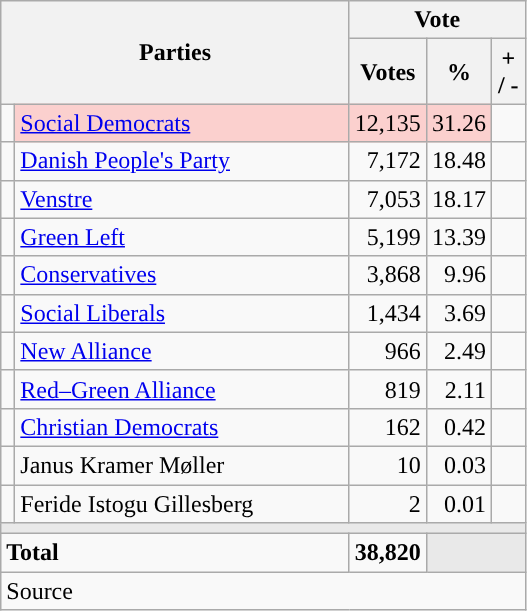<table class="wikitable" style="text-align:right;">
<tr>
<th style="text-align:centre;" rowspan="2" colspan="2" width="225">Parties</th>
<th colspan="3">Vote</th>
</tr>
<tr>
<th width="15">Votes</th>
<th width="15">%</th>
<th width="15">+ / -</th>
</tr>
<tr>
<td width="2" style="color:inherit;background:"></td>
<td bgcolor=#fbd0ce  align="left"><a href='#'>Social Democrats</a></td>
<td bgcolor=#fbd0ce>12,135</td>
<td bgcolor=#fbd0ce>31.26</td>
<td></td>
</tr>
<tr>
<td width="2" style="color:inherit;background:"></td>
<td align="left"><a href='#'>Danish People's Party</a></td>
<td>7,172</td>
<td>18.48</td>
<td></td>
</tr>
<tr>
<td width="2" style="color:inherit;background:"></td>
<td align="left"><a href='#'>Venstre</a></td>
<td>7,053</td>
<td>18.17</td>
<td></td>
</tr>
<tr>
<td width="2" style="color:inherit;background:"></td>
<td align="left"><a href='#'>Green Left</a></td>
<td>5,199</td>
<td>13.39</td>
<td></td>
</tr>
<tr>
<td width="2" style="color:inherit;background:"></td>
<td align="left"><a href='#'>Conservatives</a></td>
<td>3,868</td>
<td>9.96</td>
<td></td>
</tr>
<tr>
<td width="2" style="color:inherit;background:"></td>
<td align="left"><a href='#'>Social Liberals</a></td>
<td>1,434</td>
<td>3.69</td>
<td></td>
</tr>
<tr>
<td width="2" style="color:inherit;background:"></td>
<td align="left"><a href='#'>New Alliance</a></td>
<td>966</td>
<td>2.49</td>
<td></td>
</tr>
<tr>
<td width="2" style="color:inherit;background:"></td>
<td align="left"><a href='#'>Red–Green Alliance</a></td>
<td>819</td>
<td>2.11</td>
<td></td>
</tr>
<tr>
<td width="2" style="color:inherit;background:"></td>
<td align="left"><a href='#'>Christian Democrats</a></td>
<td>162</td>
<td>0.42</td>
<td></td>
</tr>
<tr>
<td width="2" style="color:inherit;background:"></td>
<td align="left">Janus Kramer Møller</td>
<td>10</td>
<td>0.03</td>
<td></td>
</tr>
<tr>
<td width="2" style="color:inherit;background:"></td>
<td align="left">Feride Istogu Gillesberg</td>
<td>2</td>
<td>0.01</td>
<td></td>
</tr>
<tr>
<td colspan="7" bgcolor="#E9E9E9"></td>
</tr>
<tr>
<td align="left" colspan="2"><strong>Total</strong></td>
<td><strong>38,820</strong></td>
<td bgcolor="#E9E9E9" colspan="2"></td>
</tr>
<tr>
<td align="left" colspan="6">Source</td>
</tr>
</table>
